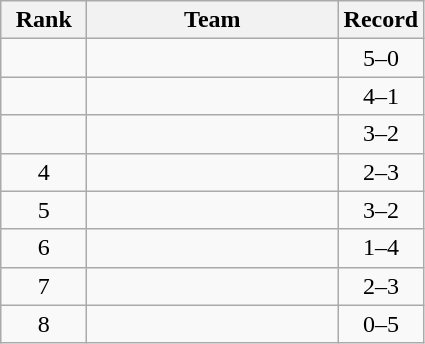<table class="wikitable" style="text-align: center">
<tr>
<th width=50>Rank</th>
<th width=160>Team</th>
<th width=50>Record</th>
</tr>
<tr>
<td></td>
<td align=left></td>
<td>5–0</td>
</tr>
<tr>
<td></td>
<td align=left></td>
<td>4–1</td>
</tr>
<tr>
<td></td>
<td align=left></td>
<td>3–2</td>
</tr>
<tr>
<td>4</td>
<td align=left></td>
<td>2–3</td>
</tr>
<tr>
<td>5</td>
<td align=left></td>
<td>3–2</td>
</tr>
<tr>
<td>6</td>
<td align=left></td>
<td>1–4</td>
</tr>
<tr>
<td>7</td>
<td align=left></td>
<td>2–3</td>
</tr>
<tr>
<td>8</td>
<td align=left></td>
<td>0–5</td>
</tr>
</table>
